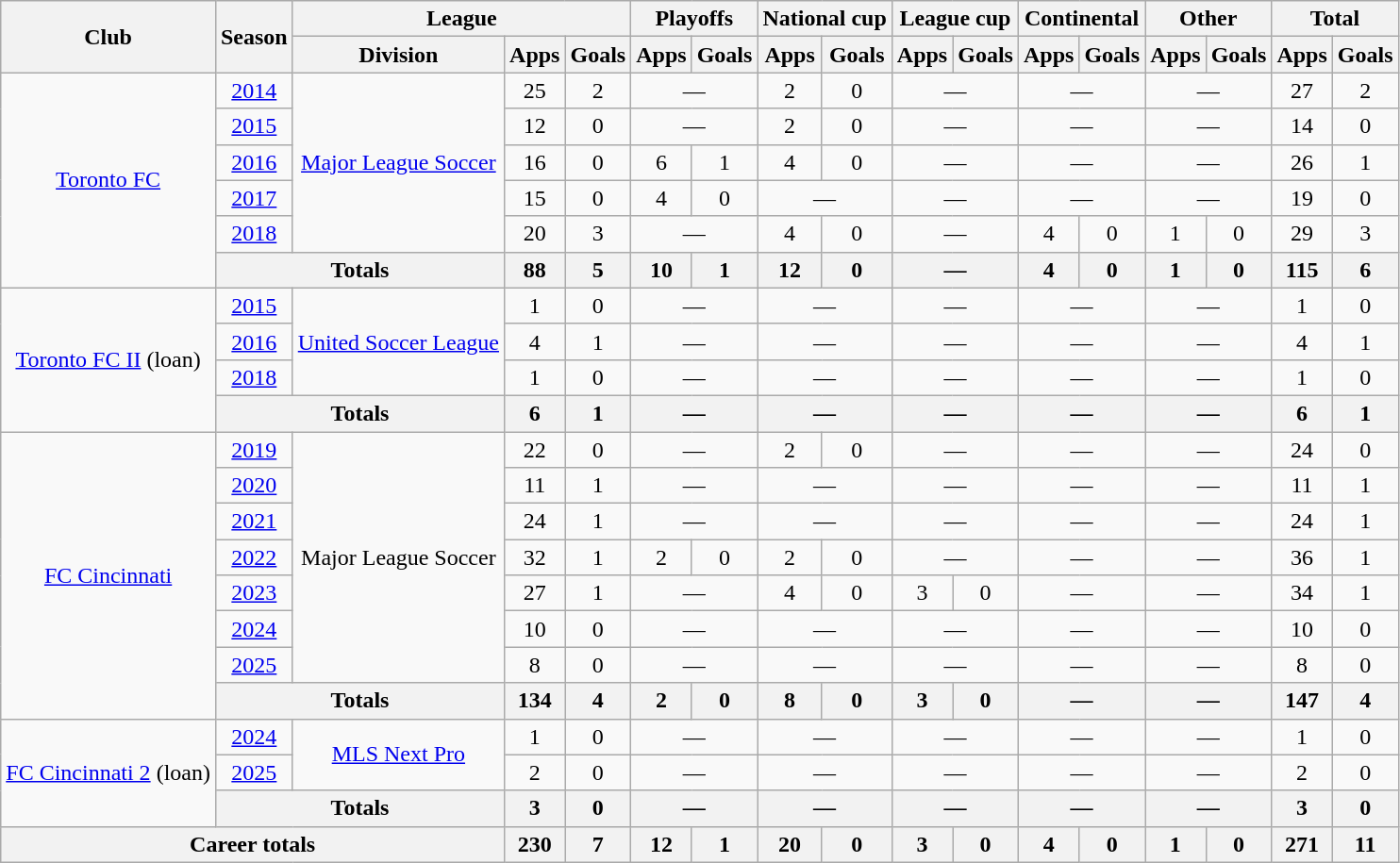<table class="wikitable" Style="text-align: center">
<tr>
<th rowspan="2">Club</th>
<th rowspan="2">Season</th>
<th colspan="3">League</th>
<th colspan="2">Playoffs</th>
<th colspan="2">National cup</th>
<th colspan="2">League cup</th>
<th colspan="2">Continental</th>
<th colspan="2">Other</th>
<th colspan="2">Total</th>
</tr>
<tr>
<th>Division</th>
<th>Apps</th>
<th>Goals</th>
<th>Apps</th>
<th>Goals</th>
<th>Apps</th>
<th>Goals</th>
<th>Apps</th>
<th>Goals</th>
<th>Apps</th>
<th>Goals</th>
<th>Apps</th>
<th>Goals</th>
<th>Apps</th>
<th>Goals</th>
</tr>
<tr>
<td rowspan="6"><a href='#'>Toronto FC</a></td>
<td><a href='#'>2014</a></td>
<td rowspan="5"><a href='#'>Major League Soccer</a></td>
<td>25</td>
<td>2</td>
<td colspan="2">—</td>
<td>2</td>
<td>0</td>
<td colspan="2">—</td>
<td colspan="2">—</td>
<td colspan="2">—</td>
<td>27</td>
<td>2</td>
</tr>
<tr>
<td><a href='#'>2015</a></td>
<td>12</td>
<td>0</td>
<td colspan="2">—</td>
<td>2</td>
<td>0</td>
<td colspan="2">—</td>
<td colspan="2">—</td>
<td colspan="2">—</td>
<td>14</td>
<td>0</td>
</tr>
<tr>
<td><a href='#'>2016</a></td>
<td>16</td>
<td>0</td>
<td>6</td>
<td>1</td>
<td>4</td>
<td>0</td>
<td colspan="2">—</td>
<td colspan="2">—</td>
<td colspan="2">—</td>
<td>26</td>
<td>1</td>
</tr>
<tr>
<td><a href='#'>2017</a></td>
<td>15</td>
<td>0</td>
<td>4</td>
<td>0</td>
<td colspan="2">—</td>
<td colspan="2">—</td>
<td colspan="2">—</td>
<td colspan="2">—</td>
<td>19</td>
<td>0</td>
</tr>
<tr>
<td><a href='#'>2018</a></td>
<td>20</td>
<td>3</td>
<td colspan="2">—</td>
<td>4</td>
<td>0</td>
<td colspan="2">—</td>
<td>4</td>
<td>0</td>
<td>1</td>
<td>0</td>
<td>29</td>
<td>3</td>
</tr>
<tr>
<th colspan="2">Totals</th>
<th>88</th>
<th>5</th>
<th>10</th>
<th>1</th>
<th>12</th>
<th>0</th>
<th colspan="2">—</th>
<th>4</th>
<th>0</th>
<th>1</th>
<th>0</th>
<th>115</th>
<th>6</th>
</tr>
<tr>
<td rowspan="4"><a href='#'>Toronto FC II</a> (loan)</td>
<td><a href='#'>2015</a></td>
<td rowspan="3"><a href='#'>United Soccer League</a></td>
<td>1</td>
<td>0</td>
<td colspan="2">—</td>
<td colspan="2">—</td>
<td colspan="2">—</td>
<td colspan="2">—</td>
<td colspan="2">—</td>
<td>1</td>
<td>0</td>
</tr>
<tr>
<td><a href='#'>2016</a></td>
<td>4</td>
<td>1</td>
<td colspan="2">—</td>
<td colspan="2">—</td>
<td colspan="2">—</td>
<td colspan="2">—</td>
<td colspan="2">—</td>
<td>4</td>
<td>1</td>
</tr>
<tr>
<td><a href='#'>2018</a></td>
<td>1</td>
<td>0</td>
<td colspan="2">—</td>
<td colspan="2">—</td>
<td colspan="2">—</td>
<td colspan="2">—</td>
<td colspan="2">—</td>
<td>1</td>
<td>0</td>
</tr>
<tr>
<th colspan="2">Totals</th>
<th>6</th>
<th>1</th>
<th colspan="2">—</th>
<th colspan="2">—</th>
<th colspan="2">—</th>
<th colspan="2">—</th>
<th colspan="2">—</th>
<th>6</th>
<th>1</th>
</tr>
<tr>
<td rowspan="8"><a href='#'>FC Cincinnati</a></td>
<td><a href='#'>2019</a></td>
<td rowspan="7">Major League Soccer</td>
<td>22</td>
<td>0</td>
<td colspan="2">—</td>
<td>2</td>
<td>0</td>
<td colspan="2">—</td>
<td colspan="2">—</td>
<td colspan="2">—</td>
<td>24</td>
<td>0</td>
</tr>
<tr>
<td><a href='#'>2020</a></td>
<td>11</td>
<td>1</td>
<td colspan="2">—</td>
<td colspan="2">—</td>
<td colspan="2">—</td>
<td colspan="2">—</td>
<td colspan="2">—</td>
<td>11</td>
<td>1</td>
</tr>
<tr>
<td><a href='#'>2021</a></td>
<td>24</td>
<td>1</td>
<td colspan="2">—</td>
<td colspan="2">—</td>
<td colspan="2">—</td>
<td colspan="2">—</td>
<td colspan="2">—</td>
<td>24</td>
<td>1</td>
</tr>
<tr>
<td><a href='#'>2022</a></td>
<td>32</td>
<td>1</td>
<td>2</td>
<td>0</td>
<td>2</td>
<td>0</td>
<td colspan="2">—</td>
<td colspan="2">—</td>
<td colspan="2">—</td>
<td>36</td>
<td>1</td>
</tr>
<tr>
<td><a href='#'>2023</a></td>
<td>27</td>
<td>1</td>
<td colspan="2">—</td>
<td>4</td>
<td>0</td>
<td>3</td>
<td>0</td>
<td colspan="2">—</td>
<td colspan="2">—</td>
<td>34</td>
<td>1</td>
</tr>
<tr>
<td><a href='#'>2024</a></td>
<td>10</td>
<td>0</td>
<td colspan="2">—</td>
<td colspan="2">—</td>
<td colspan="2">—</td>
<td colspan="2">—</td>
<td colspan="2">—</td>
<td>10</td>
<td>0</td>
</tr>
<tr>
<td><a href='#'>2025</a></td>
<td>8</td>
<td>0</td>
<td colspan="2">—</td>
<td colspan="2">—</td>
<td colspan="2">—</td>
<td colspan="2">—</td>
<td colspan="2">—</td>
<td>8</td>
<td>0</td>
</tr>
<tr>
<th colspan="2">Totals</th>
<th>134</th>
<th>4</th>
<th>2</th>
<th>0</th>
<th>8</th>
<th>0</th>
<th>3</th>
<th>0</th>
<th colspan="2">—</th>
<th colspan="2">—</th>
<th>147</th>
<th>4</th>
</tr>
<tr>
<td rowspan="3"><a href='#'>FC Cincinnati 2</a>  (loan)</td>
<td><a href='#'>2024</a></td>
<td rowspan="2"><a href='#'>MLS Next Pro</a></td>
<td>1</td>
<td>0</td>
<td colspan="2">—</td>
<td colspan="2">—</td>
<td colspan="2">—</td>
<td colspan="2">—</td>
<td colspan="2">—</td>
<td>1</td>
<td>0</td>
</tr>
<tr>
<td><a href='#'>2025</a></td>
<td>2</td>
<td>0</td>
<td colspan="2">—</td>
<td colspan="2">—</td>
<td colspan="2">—</td>
<td colspan="2">—</td>
<td colspan="2">—</td>
<td>2</td>
<td>0</td>
</tr>
<tr>
<th colspan="2">Totals</th>
<th>3</th>
<th>0</th>
<th colspan="2">—</th>
<th colspan="2">—</th>
<th colspan="2">—</th>
<th colspan="2">—</th>
<th colspan="2">—</th>
<th>3</th>
<th>0</th>
</tr>
<tr>
<th colspan="3">Career totals</th>
<th>230</th>
<th>7</th>
<th>12</th>
<th>1</th>
<th>20</th>
<th>0</th>
<th>3</th>
<th>0</th>
<th>4</th>
<th>0</th>
<th>1</th>
<th>0</th>
<th>271</th>
<th>11</th>
</tr>
</table>
